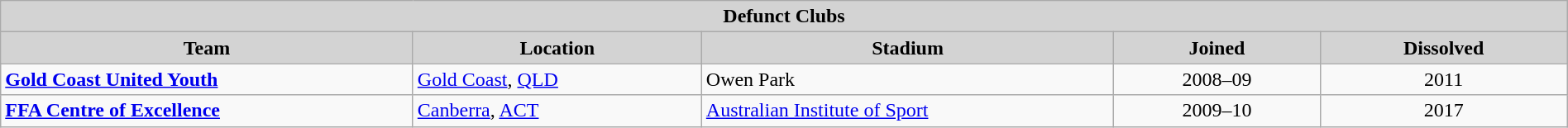<table class="wikitable" style="width:100%; text-align:left">
<tr>
<th style="background:lightgray;" colspan="7"><span>Defunct Clubs</span></th>
</tr>
<tr>
<th style="background:lightgrey; width:20%">Team</th>
<th style="background:lightgrey; width:14%">Location</th>
<th style="background:lightgrey; width:20%">Stadium</th>
<th style="background:lightgrey; width:10%">Joined</th>
<th style="background:lightgrey; width:12%">Dissolved</th>
</tr>
<tr>
<td><strong><a href='#'>Gold Coast United Youth</a></strong></td>
<td> <a href='#'>Gold Coast</a>, <a href='#'>QLD</a></td>
<td>Owen Park</td>
<td align=center>2008–09</td>
<td align=center>2011</td>
</tr>
<tr>
<td><strong><a href='#'>FFA Centre of Excellence</a></strong></td>
<td> <a href='#'>Canberra</a>, <a href='#'>ACT</a></td>
<td><a href='#'>Australian Institute of Sport</a></td>
<td align=center>2009–10</td>
<td align=center>2017</td>
</tr>
</table>
